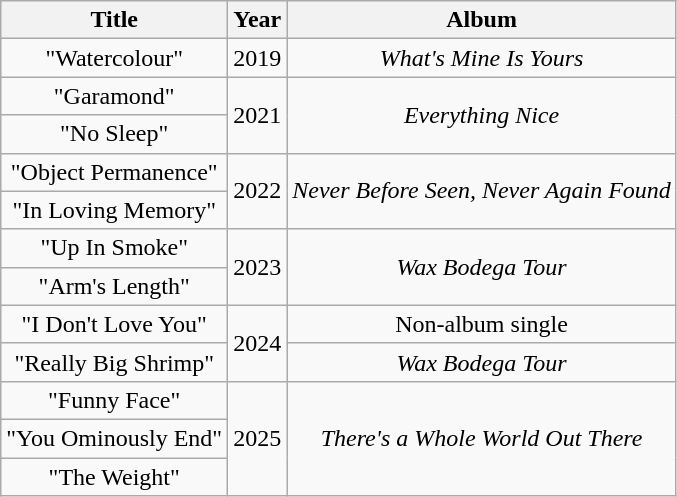<table class="wikitable plainrowheaders" style="text-align:center;">
<tr>
<th scope=col>Title</th>
<th scope=col>Year</th>
<th scope=col>Album</th>
</tr>
<tr>
<td>"Watercolour"</td>
<td>2019</td>
<td><em>What's Mine Is Yours</em></td>
</tr>
<tr>
<td>"Garamond"</td>
<td rowspan="2">2021</td>
<td rowspan="2"><em>Everything Nice</em></td>
</tr>
<tr>
<td>"No Sleep"</td>
</tr>
<tr>
<td>"Object Permanence"</td>
<td rowspan="2">2022</td>
<td rowspan="2"><em>Never Before Seen, Never Again Found</em></td>
</tr>
<tr>
<td>"In Loving Memory"</td>
</tr>
<tr>
<td>"Up In Smoke"</td>
<td rowspan="2">2023</td>
<td rowspan="2"><em>Wax Bodega Tour</em></td>
</tr>
<tr>
<td>"Arm's Length"</td>
</tr>
<tr>
<td>"I Don't Love You"</td>
<td rowspan="2">2024</td>
<td>Non-album single</td>
</tr>
<tr>
<td>"Really Big Shrimp"</td>
<td><em>Wax Bodega Tour</em></td>
</tr>
<tr>
<td>"Funny Face"</td>
<td rowspan="3">2025</td>
<td rowspan="4"><em>There's a Whole World Out There</em></td>
</tr>
<tr>
<td>"You Ominously End"</td>
</tr>
<tr>
<td>"The Weight"</td>
</tr>
</table>
